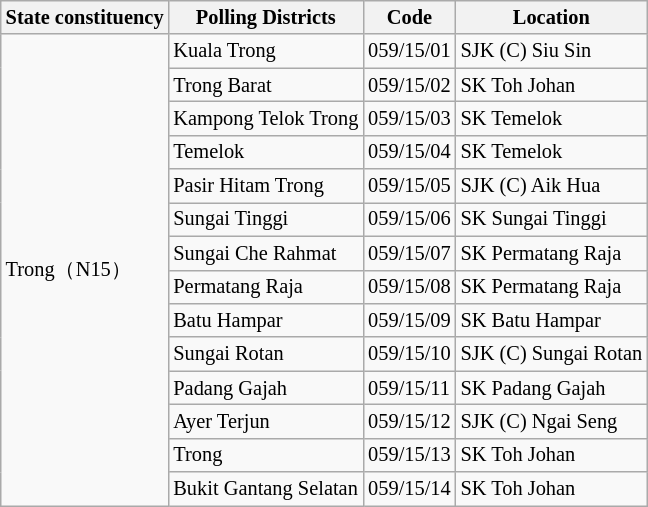<table class="wikitable sortable mw-collapsible" style="white-space:nowrap;font-size:85%">
<tr>
<th>State constituency</th>
<th>Polling Districts</th>
<th>Code</th>
<th>Location</th>
</tr>
<tr>
<td rowspan="14">Trong（N15）</td>
<td>Kuala Trong</td>
<td>059/15/01</td>
<td>SJK (C) Siu Sin</td>
</tr>
<tr>
<td>Trong Barat</td>
<td>059/15/02</td>
<td>SK Toh Johan</td>
</tr>
<tr>
<td>Kampong Telok Trong</td>
<td>059/15/03</td>
<td>SK Temelok</td>
</tr>
<tr>
<td>Temelok</td>
<td>059/15/04</td>
<td>SK Temelok</td>
</tr>
<tr>
<td>Pasir Hitam Trong</td>
<td>059/15/05</td>
<td>SJK (C) Aik Hua</td>
</tr>
<tr>
<td>Sungai Tinggi</td>
<td>059/15/06</td>
<td>SK Sungai Tinggi</td>
</tr>
<tr>
<td>Sungai Che Rahmat</td>
<td>059/15/07</td>
<td>SK Permatang Raja</td>
</tr>
<tr>
<td>Permatang Raja</td>
<td>059/15/08</td>
<td>SK Permatang Raja</td>
</tr>
<tr>
<td>Batu Hampar</td>
<td>059/15/09</td>
<td>SK Batu Hampar</td>
</tr>
<tr>
<td>Sungai Rotan</td>
<td>059/15/10</td>
<td>SJK (C) Sungai Rotan</td>
</tr>
<tr>
<td>Padang Gajah</td>
<td>059/15/11</td>
<td>SK Padang Gajah</td>
</tr>
<tr>
<td>Ayer Terjun</td>
<td>059/15/12</td>
<td>SJK (C) Ngai Seng</td>
</tr>
<tr>
<td>Trong</td>
<td>059/15/13</td>
<td>SK Toh Johan</td>
</tr>
<tr>
<td>Bukit Gantang Selatan</td>
<td>059/15/14</td>
<td>SK Toh Johan</td>
</tr>
</table>
